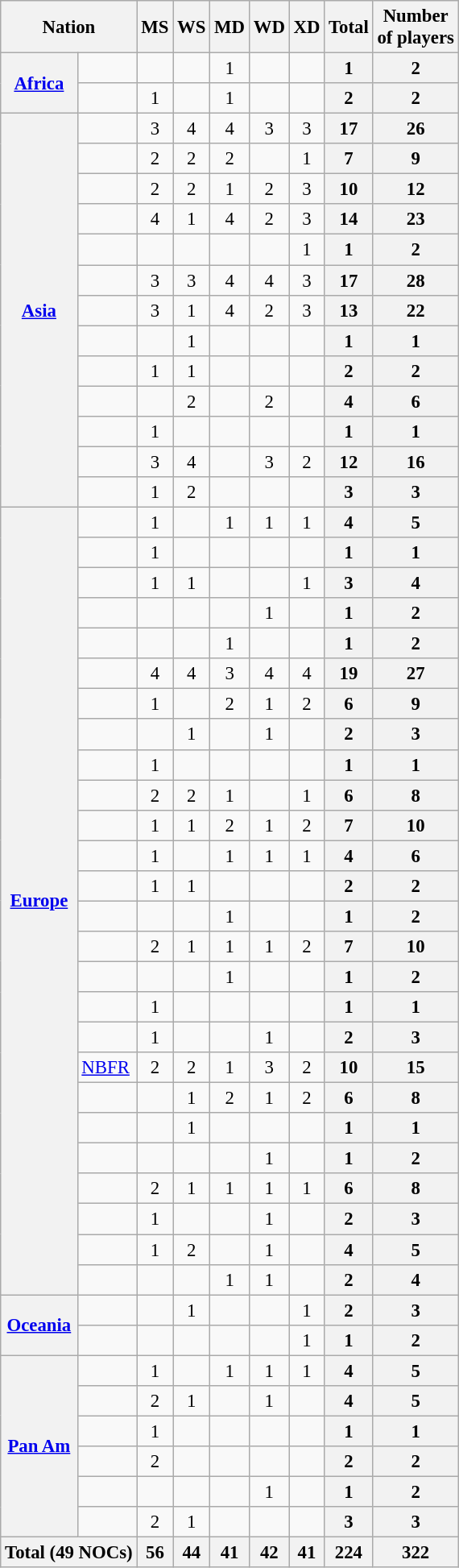<table class="sortable wikitable" style="font-size:95%; text-align:center">
<tr>
<th colspan="2">Nation</th>
<th>MS</th>
<th>WS</th>
<th>MD</th>
<th>WD</th>
<th>XD</th>
<th>Total</th>
<th>Number<br>of players</th>
</tr>
<tr>
<th rowspan="2"><a href='#'>Africa</a></th>
<td align="left"></td>
<td></td>
<td></td>
<td>1</td>
<td></td>
<td></td>
<th>1</th>
<th>2</th>
</tr>
<tr>
<td align="left"></td>
<td>1</td>
<td></td>
<td>1</td>
<td></td>
<td></td>
<th>2</th>
<th>2</th>
</tr>
<tr>
<th rowspan="13"><a href='#'>Asia</a></th>
<td align="left"></td>
<td>3</td>
<td>4</td>
<td>4</td>
<td>3</td>
<td>3</td>
<th>17</th>
<th>26</th>
</tr>
<tr>
<td align="left"></td>
<td>2</td>
<td>2</td>
<td>2</td>
<td></td>
<td>1</td>
<th>7</th>
<th>9</th>
</tr>
<tr>
<td align="left"></td>
<td>2</td>
<td>2</td>
<td>1</td>
<td>2</td>
<td>3</td>
<th>10</th>
<th>12</th>
</tr>
<tr>
<td align="left"></td>
<td>4</td>
<td>1</td>
<td>4</td>
<td>2</td>
<td>3</td>
<th>14</th>
<th>23</th>
</tr>
<tr>
<td align="left"></td>
<td></td>
<td></td>
<td></td>
<td></td>
<td>1</td>
<th>1</th>
<th>2 </th>
</tr>
<tr>
<td align="left"></td>
<td>3</td>
<td>3</td>
<td>4</td>
<td>4</td>
<td>3</td>
<th>17</th>
<th>28</th>
</tr>
<tr>
<td align="left"></td>
<td>3</td>
<td>1</td>
<td>4</td>
<td>2</td>
<td>3</td>
<th>13</th>
<th>22</th>
</tr>
<tr>
<td align="left"></td>
<td></td>
<td>1</td>
<td></td>
<td></td>
<td></td>
<th>1</th>
<th>1</th>
</tr>
<tr>
<td align="left"></td>
<td>1</td>
<td>1</td>
<td></td>
<td></td>
<td></td>
<th>2</th>
<th>2</th>
</tr>
<tr>
<td align="left"></td>
<td></td>
<td>2</td>
<td></td>
<td>2</td>
<td></td>
<th>4</th>
<th>6</th>
</tr>
<tr>
<td align="left"></td>
<td>1</td>
<td></td>
<td></td>
<td></td>
<td></td>
<th>1</th>
<th>1</th>
</tr>
<tr>
<td align="left"></td>
<td>3</td>
<td>4</td>
<td></td>
<td>3</td>
<td>2</td>
<th>12</th>
<th>16</th>
</tr>
<tr>
<td align="left"></td>
<td>1</td>
<td>2</td>
<td></td>
<td></td>
<td></td>
<th>3</th>
<th>3</th>
</tr>
<tr>
<th rowspan="26"><a href='#'>Europe</a></th>
<td align="left"></td>
<td>1</td>
<td></td>
<td>1</td>
<td>1</td>
<td>1</td>
<th>4</th>
<th>5</th>
</tr>
<tr>
<td align="left"></td>
<td>1</td>
<td></td>
<td></td>
<td></td>
<td></td>
<th>1</th>
<th>1</th>
</tr>
<tr>
<td align="left"></td>
<td>1</td>
<td>1</td>
<td></td>
<td></td>
<td>1</td>
<th>3</th>
<th>4</th>
</tr>
<tr>
<td align="left"></td>
<td></td>
<td></td>
<td></td>
<td>1</td>
<td></td>
<th>1</th>
<th>2</th>
</tr>
<tr>
<td align="left"></td>
<td></td>
<td></td>
<td>1</td>
<td></td>
<td></td>
<th>1</th>
<th>2</th>
</tr>
<tr>
<td align="left"></td>
<td>4</td>
<td>4</td>
<td>3</td>
<td>4</td>
<td>4</td>
<th>19</th>
<th>27</th>
</tr>
<tr>
<td align="left"></td>
<td>1</td>
<td></td>
<td>2</td>
<td>1</td>
<td>2</td>
<th>6</th>
<th>9</th>
</tr>
<tr>
<td align="left"></td>
<td></td>
<td>1</td>
<td></td>
<td>1</td>
<td></td>
<th>2</th>
<th>3</th>
</tr>
<tr>
<td align="left"></td>
<td>1</td>
<td></td>
<td></td>
<td></td>
<td></td>
<th>1</th>
<th>1</th>
</tr>
<tr>
<td align="left"></td>
<td>2</td>
<td>2</td>
<td>1</td>
<td></td>
<td>1</td>
<th>6</th>
<th>8</th>
</tr>
<tr>
<td align="left"></td>
<td>1</td>
<td>1</td>
<td>2</td>
<td>1</td>
<td>2</td>
<th>7</th>
<th>10</th>
</tr>
<tr>
<td align="left"></td>
<td>1</td>
<td></td>
<td>1</td>
<td>1</td>
<td>1</td>
<th>4</th>
<th>6</th>
</tr>
<tr>
<td align="left"></td>
<td>1</td>
<td>1</td>
<td></td>
<td></td>
<td></td>
<th>2</th>
<th>2</th>
</tr>
<tr>
<td align="left"></td>
<td></td>
<td></td>
<td>1</td>
<td></td>
<td></td>
<th>1</th>
<th>2</th>
</tr>
<tr>
<td align="left"></td>
<td>2</td>
<td>1</td>
<td>1</td>
<td>1</td>
<td>2</td>
<th>7</th>
<th>10</th>
</tr>
<tr>
<td align="left"></td>
<td></td>
<td></td>
<td>1</td>
<td></td>
<td></td>
<th>1</th>
<th>2</th>
</tr>
<tr>
<td align="left"></td>
<td>1</td>
<td></td>
<td></td>
<td></td>
<td></td>
<th>1</th>
<th>1</th>
</tr>
<tr>
<td align="left"></td>
<td>1</td>
<td></td>
<td></td>
<td>1</td>
<td></td>
<th>2</th>
<th>3</th>
</tr>
<tr>
<td align="left"> <a href='#'>NBFR</a></td>
<td>2</td>
<td>2</td>
<td>1</td>
<td>3</td>
<td>2</td>
<th>10</th>
<th>15</th>
</tr>
<tr>
<td align="left"></td>
<td></td>
<td>1</td>
<td>2</td>
<td>1</td>
<td>2</td>
<th>6</th>
<th>8</th>
</tr>
<tr>
<td align="left"></td>
<td></td>
<td>1</td>
<td></td>
<td></td>
<td></td>
<th>1</th>
<th>1</th>
</tr>
<tr>
<td align="left"></td>
<td></td>
<td></td>
<td></td>
<td>1</td>
<td></td>
<th>1</th>
<th>2</th>
</tr>
<tr>
<td align="left"></td>
<td>2</td>
<td>1</td>
<td>1</td>
<td>1</td>
<td>1</td>
<th>6</th>
<th>8</th>
</tr>
<tr>
<td align="left"></td>
<td>1</td>
<td></td>
<td></td>
<td>1</td>
<td></td>
<th>2</th>
<th>3</th>
</tr>
<tr>
<td align="left"></td>
<td>1</td>
<td>2</td>
<td></td>
<td>1</td>
<td></td>
<th>4</th>
<th>5</th>
</tr>
<tr>
<td align="left"></td>
<td></td>
<td></td>
<td>1</td>
<td>1</td>
<td></td>
<th>2</th>
<th>4</th>
</tr>
<tr>
<th rowspan="2"><a href='#'>Oceania</a></th>
<td align="left"></td>
<td></td>
<td>1</td>
<td></td>
<td></td>
<td>1</td>
<th>2</th>
<th>3</th>
</tr>
<tr>
<td align="left"></td>
<td></td>
<td></td>
<td></td>
<td></td>
<td>1</td>
<th>1</th>
<th>2</th>
</tr>
<tr>
<th rowspan="6"><a href='#'>Pan Am</a></th>
<td align="left"></td>
<td>1</td>
<td></td>
<td>1</td>
<td>1</td>
<td>1</td>
<th>4</th>
<th>5</th>
</tr>
<tr>
<td align="left"></td>
<td>2</td>
<td>1</td>
<td></td>
<td>1</td>
<td></td>
<th>4</th>
<th>5</th>
</tr>
<tr>
<td align="left"></td>
<td>1</td>
<td></td>
<td></td>
<td></td>
<td></td>
<th>1</th>
<th>1</th>
</tr>
<tr>
<td align="left"></td>
<td>2</td>
<td></td>
<td></td>
<td></td>
<td></td>
<th>2</th>
<th>2</th>
</tr>
<tr>
<td align="left"></td>
<td></td>
<td></td>
<td></td>
<td>1</td>
<td></td>
<th>1</th>
<th>2</th>
</tr>
<tr>
<td align="left"></td>
<td>2</td>
<td>1</td>
<td></td>
<td></td>
<td></td>
<th>3</th>
<th>3</th>
</tr>
<tr>
<th colspan="2">Total (49 NOCs)</th>
<th>56</th>
<th>44</th>
<th>41</th>
<th>42</th>
<th>41</th>
<th>224</th>
<th>322</th>
</tr>
</table>
